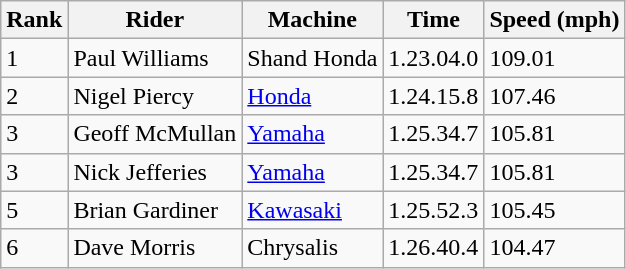<table class="wikitable">
<tr>
<th>Rank</th>
<th>Rider</th>
<th>Machine</th>
<th>Time</th>
<th>Speed (mph)</th>
</tr>
<tr>
<td>1</td>
<td> Paul Williams</td>
<td>Shand Honda</td>
<td>1.23.04.0</td>
<td>109.01</td>
</tr>
<tr>
<td>2</td>
<td> Nigel Piercy</td>
<td><a href='#'>Honda</a></td>
<td>1.24.15.8</td>
<td>107.46</td>
</tr>
<tr>
<td>3</td>
<td> Geoff McMullan</td>
<td><a href='#'>Yamaha</a></td>
<td>1.25.34.7</td>
<td>105.81</td>
</tr>
<tr>
<td>3</td>
<td> Nick Jefferies</td>
<td><a href='#'>Yamaha</a></td>
<td>1.25.34.7</td>
<td>105.81</td>
</tr>
<tr>
<td>5</td>
<td> Brian Gardiner</td>
<td><a href='#'>Kawasaki</a></td>
<td>1.25.52.3</td>
<td>105.45</td>
</tr>
<tr>
<td>6</td>
<td> Dave Morris</td>
<td>Chrysalis</td>
<td>1.26.40.4</td>
<td>104.47</td>
</tr>
</table>
